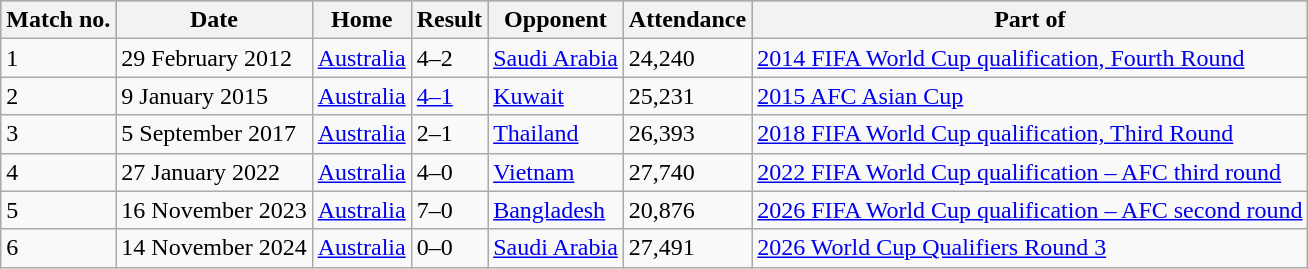<table class="wikitable sortable">
<tr style="background:#bdb76b;">
<th>Match no.</th>
<th>Date</th>
<th>Home</th>
<th>Result</th>
<th>Opponent</th>
<th>Attendance</th>
<th>Part of</th>
</tr>
<tr>
<td>1</td>
<td>29 February 2012</td>
<td> <a href='#'>Australia</a></td>
<td>4–2</td>
<td> <a href='#'>Saudi Arabia</a></td>
<td>24,240</td>
<td><a href='#'>2014 FIFA World Cup qualification, Fourth Round</a></td>
</tr>
<tr>
<td>2</td>
<td>9 January 2015</td>
<td> <a href='#'>Australia</a></td>
<td><a href='#'>4–1</a></td>
<td> <a href='#'>Kuwait</a></td>
<td>25,231</td>
<td><a href='#'>2015 AFC Asian Cup</a></td>
</tr>
<tr>
<td>3</td>
<td>5 September 2017</td>
<td> <a href='#'>Australia</a></td>
<td>2–1</td>
<td> <a href='#'>Thailand</a></td>
<td>26,393</td>
<td><a href='#'>2018 FIFA World Cup qualification, Third Round</a></td>
</tr>
<tr>
<td>4</td>
<td>27 January 2022</td>
<td> <a href='#'>Australia</a></td>
<td>4–0</td>
<td> <a href='#'>Vietnam</a></td>
<td>27,740</td>
<td><a href='#'>2022 FIFA World Cup qualification – AFC third round</a></td>
</tr>
<tr>
<td>5</td>
<td>16 November 2023</td>
<td> <a href='#'>Australia</a></td>
<td>7–0</td>
<td> <a href='#'>Bangladesh</a></td>
<td>20,876</td>
<td><a href='#'>2026 FIFA World Cup qualification – AFC second round</a></td>
</tr>
<tr>
<td>6</td>
<td>14 November 2024</td>
<td> <a href='#'>Australia</a></td>
<td>0–0</td>
<td> <a href='#'>Saudi Arabia</a></td>
<td>27,491</td>
<td><a href='#'>2026 World Cup Qualifiers Round 3</a></td>
</tr>
</table>
